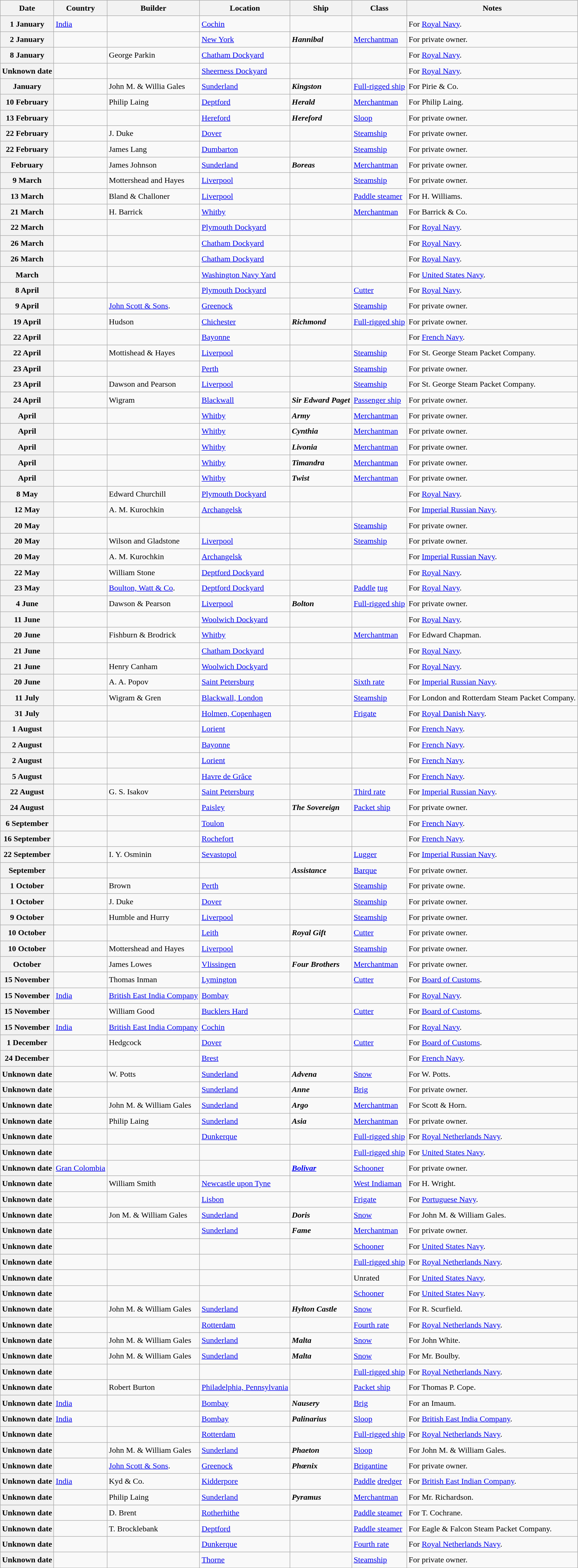<table class="wikitable sortable" style="font-size:1.00em; line-height:1.5em;">
<tr>
<th>Date</th>
<th>Country</th>
<th>Builder</th>
<th>Location</th>
<th>Ship</th>
<th>Class</th>
<th>Notes</th>
</tr>
<tr ---->
<th>1 January</th>
<td> <a href='#'>India</a></td>
<td></td>
<td><a href='#'>Cochin</a></td>
<td><strong></strong></td>
<td></td>
<td>For <a href='#'>Royal Navy</a>.</td>
</tr>
<tr ---->
<th>2 January</th>
<td></td>
<td></td>
<td><a href='#'>New York</a></td>
<td><strong><em>Hannibal</em></strong></td>
<td><a href='#'>Merchantman</a></td>
<td>For private owner.</td>
</tr>
<tr ---->
<th>8 January</th>
<td></td>
<td>George Parkin</td>
<td><a href='#'>Chatham Dockyard</a></td>
<td><strong></strong></td>
<td></td>
<td>For <a href='#'>Royal Navy</a>.</td>
</tr>
<tr ---->
<th>Unknown date</th>
<td></td>
<td></td>
<td><a href='#'>Sheerness Dockyard</a></td>
<td><strong></strong></td>
<td></td>
<td>For <a href='#'>Royal Navy</a>.</td>
</tr>
<tr ---->
<th>January</th>
<td></td>
<td>John M. & Willia Gales</td>
<td><a href='#'>Sunderland</a></td>
<td><strong><em>Kingston</em></strong></td>
<td><a href='#'>Full-rigged ship</a></td>
<td>For Pirie & Co.</td>
</tr>
<tr ---->
<th>10 February</th>
<td></td>
<td>Philip Laing</td>
<td><a href='#'>Deptford</a></td>
<td><strong><em>Herald</em></strong></td>
<td><a href='#'>Merchantman</a></td>
<td>For Philip Laing.</td>
</tr>
<tr ---->
<th>13 February</th>
<td></td>
<td></td>
<td><a href='#'>Hereford</a></td>
<td><strong><em>Hereford</em></strong></td>
<td><a href='#'>Sloop</a></td>
<td>For private owner.</td>
</tr>
<tr ---->
<th>22 February</th>
<td></td>
<td>J. Duke</td>
<td><a href='#'>Dover</a></td>
<td><strong></strong></td>
<td><a href='#'>Steamship</a></td>
<td>For private owner.</td>
</tr>
<tr ---->
<th>22 February</th>
<td></td>
<td>James Lang</td>
<td><a href='#'>Dumbarton</a></td>
<td><strong></strong></td>
<td><a href='#'>Steamship</a></td>
<td>For private owner.</td>
</tr>
<tr ---->
<th>February</th>
<td></td>
<td>James Johnson</td>
<td><a href='#'>Sunderland</a></td>
<td><strong><em>Boreas</em></strong></td>
<td><a href='#'>Merchantman</a></td>
<td>For private owner.</td>
</tr>
<tr ---->
<th>9 March</th>
<td></td>
<td>Mottershead and Hayes</td>
<td><a href='#'>Liverpool</a></td>
<td><strong></strong></td>
<td><a href='#'>Steamship</a></td>
<td>For private owner.</td>
</tr>
<tr ---->
<th>13 March</th>
<td></td>
<td>Bland & Challoner</td>
<td><a href='#'>Liverpool</a></td>
<td><strong></strong></td>
<td><a href='#'>Paddle steamer</a></td>
<td>For H. Williams.</td>
</tr>
<tr ---->
<th>21 March</th>
<td></td>
<td>H. Barrick</td>
<td><a href='#'>Whitby</a></td>
<td><strong></strong></td>
<td><a href='#'>Merchantman</a></td>
<td>For Barrick & Co.</td>
</tr>
<tr ---->
<th>22 March</th>
<td></td>
<td></td>
<td><a href='#'>Plymouth Dockyard</a></td>
<td><strong></strong></td>
<td></td>
<td>For <a href='#'>Royal Navy</a>.</td>
</tr>
<tr ---->
<th>26 March</th>
<td></td>
<td></td>
<td><a href='#'>Chatham Dockyard</a></td>
<td><strong></strong></td>
<td></td>
<td>For <a href='#'>Royal Navy</a>.</td>
</tr>
<tr ---->
<th>26 March</th>
<td></td>
<td></td>
<td><a href='#'>Chatham Dockyard</a></td>
<td><strong></strong></td>
<td></td>
<td>For <a href='#'>Royal Navy</a>.</td>
</tr>
<tr ---->
<th>March</th>
<td></td>
<td></td>
<td><a href='#'>Washington Navy Yard</a></td>
<td><strong></strong></td>
<td></td>
<td>For <a href='#'>United States Navy</a>.</td>
</tr>
<tr ---->
<th>8 April</th>
<td></td>
<td></td>
<td><a href='#'>Plymouth Dockyard</a></td>
<td><strong></strong></td>
<td><a href='#'>Cutter</a></td>
<td>For <a href='#'>Royal Navy</a>.</td>
</tr>
<tr ---->
<th>9 April</th>
<td></td>
<td><a href='#'>John Scott & Sons</a>.</td>
<td><a href='#'>Greenock</a></td>
<td><strong></strong></td>
<td><a href='#'>Steamship</a></td>
<td>For private owner.</td>
</tr>
<tr ---->
<th>19 April</th>
<td></td>
<td>Hudson</td>
<td><a href='#'>Chichester</a></td>
<td><strong><em>Richmond</em></strong></td>
<td><a href='#'>Full-rigged ship</a></td>
<td>For private owner.</td>
</tr>
<tr ---->
<th>22 April</th>
<td></td>
<td></td>
<td><a href='#'>Bayonne</a></td>
<td><strong></strong></td>
<td></td>
<td>For <a href='#'>French Navy</a>.</td>
</tr>
<tr ---->
<th>22 April</th>
<td></td>
<td>Mottishead & Hayes</td>
<td><a href='#'>Liverpool</a></td>
<td><strong></strong></td>
<td><a href='#'>Steamship</a></td>
<td>For St. George Steam Packet Company.</td>
</tr>
<tr ---->
<th>23 April</th>
<td></td>
<td></td>
<td><a href='#'>Perth</a></td>
<td><strong></strong></td>
<td><a href='#'>Steamship</a></td>
<td>For private owner.</td>
</tr>
<tr ---->
<th>23 April</th>
<td></td>
<td>Dawson and Pearson</td>
<td><a href='#'>Liverpool</a></td>
<td><strong></strong></td>
<td><a href='#'>Steamship</a></td>
<td>For St. George Steam Packet Company.</td>
</tr>
<tr ---->
<th>24 April</th>
<td></td>
<td>Wigram</td>
<td><a href='#'>Blackwall</a></td>
<td><strong><em>Sir Edward Paget</em></strong></td>
<td><a href='#'>Passenger ship</a></td>
<td>For private owner.</td>
</tr>
<tr ---->
<th>April</th>
<td></td>
<td></td>
<td><a href='#'>Whitby</a></td>
<td><strong><em>Army</em></strong></td>
<td><a href='#'>Merchantman</a></td>
<td>For private owner.</td>
</tr>
<tr ---->
<th>April</th>
<td></td>
<td></td>
<td><a href='#'>Whitby</a></td>
<td><strong><em>Cynthia</em></strong></td>
<td><a href='#'>Merchantman</a></td>
<td>For private owner.</td>
</tr>
<tr ---->
<th>April</th>
<td></td>
<td></td>
<td><a href='#'>Whitby</a></td>
<td><strong><em>Livonia</em></strong></td>
<td><a href='#'>Merchantman</a></td>
<td>For private owner.</td>
</tr>
<tr ---->
<th>April</th>
<td></td>
<td></td>
<td><a href='#'>Whitby</a></td>
<td><strong><em>Timandra</em></strong></td>
<td><a href='#'>Merchantman</a></td>
<td>For private owner.</td>
</tr>
<tr ---->
<th>April</th>
<td></td>
<td></td>
<td><a href='#'>Whitby</a></td>
<td><strong><em>Twist</em></strong></td>
<td><a href='#'>Merchantman</a></td>
<td>For private owner.</td>
</tr>
<tr ---->
<th>8 May</th>
<td></td>
<td>Edward Churchill</td>
<td><a href='#'>Plymouth Dockyard</a></td>
<td><strong></strong></td>
<td></td>
<td>For <a href='#'>Royal Navy</a>.</td>
</tr>
<tr ---->
<th>12 May</th>
<td></td>
<td>A. M. Kurochkin</td>
<td><a href='#'>Archangelsk</a></td>
<td><strong></strong></td>
<td></td>
<td>For <a href='#'>Imperial Russian Navy</a>.</td>
</tr>
<tr ---->
<th>20 May</th>
<td></td>
<td></td>
<td></td>
<td><strong></strong></td>
<td><a href='#'>Steamship</a></td>
<td>For private owner.</td>
</tr>
<tr ---->
<th>20 May</th>
<td></td>
<td>Wilson and Gladstone</td>
<td><a href='#'>Liverpool</a></td>
<td><strong></strong></td>
<td><a href='#'>Steamship</a></td>
<td>For private owner.</td>
</tr>
<tr ---->
<th>20 May</th>
<td></td>
<td>A. M. Kurochkin</td>
<td><a href='#'>Archangelsk</a></td>
<td><strong></strong></td>
<td></td>
<td>For <a href='#'>Imperial Russian Navy</a>.</td>
</tr>
<tr ---->
<th>22 May</th>
<td></td>
<td>William Stone</td>
<td><a href='#'>Deptford Dockyard</a></td>
<td><strong></strong></td>
<td></td>
<td>For <a href='#'>Royal Navy</a>.</td>
</tr>
<tr ---->
<th>23 May</th>
<td></td>
<td><a href='#'>Boulton, Watt & Co</a>.</td>
<td><a href='#'>Deptford Dockyard</a></td>
<td><strong></strong></td>
<td><a href='#'>Paddle</a> <a href='#'>tug</a></td>
<td>For <a href='#'>Royal Navy</a>.</td>
</tr>
<tr ---->
<th>4 June</th>
<td></td>
<td>Dawson & Pearson</td>
<td><a href='#'>Liverpool</a></td>
<td><strong><em>Bolton</em></strong></td>
<td><a href='#'>Full-rigged ship</a></td>
<td>For private owner.</td>
</tr>
<tr ---->
<th>11 June</th>
<td></td>
<td></td>
<td><a href='#'>Woolwich Dockyard</a></td>
<td><strong></strong></td>
<td></td>
<td>For <a href='#'>Royal Navy</a>.</td>
</tr>
<tr ---->
<th>20 June</th>
<td></td>
<td>Fishburn & Brodrick</td>
<td><a href='#'>Whitby</a></td>
<td><strong></strong></td>
<td><a href='#'>Merchantman</a></td>
<td>For Edward Chapman.</td>
</tr>
<tr ---->
<th>21 June</th>
<td></td>
<td></td>
<td><a href='#'>Chatham Dockyard</a></td>
<td><strong></strong></td>
<td></td>
<td>For <a href='#'>Royal Navy</a>.</td>
</tr>
<tr ---->
<th>21 June</th>
<td></td>
<td>Henry Canham</td>
<td><a href='#'>Woolwich Dockyard</a></td>
<td><strong></strong></td>
<td></td>
<td>For <a href='#'>Royal Navy</a>.</td>
</tr>
<tr ---->
<th>20 June</th>
<td></td>
<td>A. A. Popov</td>
<td><a href='#'>Saint Petersburg</a></td>
<td><strong></strong></td>
<td><a href='#'>Sixth rate</a></td>
<td>For <a href='#'>Imperial Russian Navy</a>.</td>
</tr>
<tr ---->
<th>11 July</th>
<td></td>
<td>Wigram & Gren</td>
<td><a href='#'>Blackwall, London</a></td>
<td><strong></strong></td>
<td><a href='#'>Steamship</a></td>
<td>For London and Rotterdam Steam Packet Company.</td>
</tr>
<tr ---->
<th>31 July</th>
<td></td>
<td></td>
<td><a href='#'>Holmen, Copenhagen</a></td>
<td><strong></strong></td>
<td><a href='#'>Frigate</a></td>
<td>For <a href='#'>Royal Danish Navy</a>.</td>
</tr>
<tr ---->
<th>1 August</th>
<td></td>
<td></td>
<td><a href='#'>Lorient</a></td>
<td><strong></strong></td>
<td></td>
<td>For <a href='#'>French Navy</a>.</td>
</tr>
<tr ---->
<th>2 August</th>
<td></td>
<td></td>
<td><a href='#'>Bayonne</a></td>
<td><strong></strong></td>
<td></td>
<td>For <a href='#'>French Navy</a>.</td>
</tr>
<tr ---->
<th>2 August</th>
<td></td>
<td></td>
<td><a href='#'>Lorient</a></td>
<td><strong></strong></td>
<td></td>
<td>For <a href='#'>French Navy</a>.</td>
</tr>
<tr ---->
<th>5 August</th>
<td></td>
<td></td>
<td><a href='#'>Havre de Grâce</a></td>
<td><strong></strong></td>
<td></td>
<td>For <a href='#'>French Navy</a>.</td>
</tr>
<tr ---->
<th>22 August</th>
<td></td>
<td>G. S. Isakov</td>
<td><a href='#'>Saint Petersburg</a></td>
<td><strong></strong></td>
<td><a href='#'>Third rate</a></td>
<td>For <a href='#'>Imperial Russian Navy</a>.</td>
</tr>
<tr ---->
<th>24 August</th>
<td></td>
<td></td>
<td><a href='#'>Paisley</a></td>
<td><strong><em>The Sovereign</em></strong></td>
<td><a href='#'>Packet ship</a></td>
<td>For private owner.</td>
</tr>
<tr ---->
<th>6 September</th>
<td></td>
<td></td>
<td><a href='#'>Toulon</a></td>
<td><strong></strong></td>
<td></td>
<td>For <a href='#'>French Navy</a>.</td>
</tr>
<tr ---->
<th>16 September</th>
<td></td>
<td></td>
<td><a href='#'>Rochefort</a></td>
<td><strong></strong></td>
<td></td>
<td>For <a href='#'>French Navy</a>.</td>
</tr>
<tr ---->
<th>22 September</th>
<td></td>
<td>I. Y. Osminin</td>
<td><a href='#'>Sevastopol</a></td>
<td><strong></strong></td>
<td><a href='#'>Lugger</a></td>
<td>For <a href='#'>Imperial Russian Navy</a>.</td>
</tr>
<tr ---->
<th>September</th>
<td></td>
<td></td>
<td></td>
<td><strong><em>Assistance</em></strong></td>
<td><a href='#'>Barque</a></td>
<td>For private owner.</td>
</tr>
<tr ---->
<th>1 October</th>
<td></td>
<td>Brown</td>
<td><a href='#'>Perth</a></td>
<td><strong></strong></td>
<td><a href='#'>Steamship</a></td>
<td>For private owne.</td>
</tr>
<tr ---->
<th>1 October</th>
<td></td>
<td>J. Duke</td>
<td><a href='#'>Dover</a></td>
<td><strong></strong></td>
<td><a href='#'>Steamship</a></td>
<td>For private owner.</td>
</tr>
<tr ---->
<th>9 October</th>
<td></td>
<td>Humble and Hurry</td>
<td><a href='#'>Liverpool</a></td>
<td><strong></strong></td>
<td><a href='#'>Steamship</a></td>
<td>For private owner.</td>
</tr>
<tr ---->
<th>10 October</th>
<td></td>
<td></td>
<td><a href='#'>Leith</a></td>
<td><strong><em>Royal Gift</em></strong></td>
<td><a href='#'>Cutter</a></td>
<td>For private owner.</td>
</tr>
<tr ---->
<th>10 October</th>
<td></td>
<td>Mottershead and Hayes</td>
<td><a href='#'>Liverpool</a></td>
<td><strong></strong></td>
<td><a href='#'>Steamship</a></td>
<td>For private owner.</td>
</tr>
<tr ---->
<th>October</th>
<td></td>
<td>James Lowes</td>
<td><a href='#'>Vlissingen</a></td>
<td><strong><em>Four Brothers</em></strong> </td>
<td><a href='#'>Merchantman</a></td>
<td>For private owner.</td>
</tr>
<tr ---->
<th>15 November</th>
<td></td>
<td>Thomas Inman</td>
<td><a href='#'>Lymington</a></td>
<td><strong></strong></td>
<td><a href='#'>Cutter</a></td>
<td>For <a href='#'>Board of Customs</a>.</td>
</tr>
<tr ---->
<th>15 November</th>
<td> <a href='#'>India</a></td>
<td><a href='#'>British East India Company</a></td>
<td><a href='#'>Bombay</a></td>
<td><strong></strong></td>
<td></td>
<td>For <a href='#'>Royal Navy</a>.</td>
</tr>
<tr ---->
<th>15 November</th>
<td></td>
<td>William Good</td>
<td><a href='#'>Bucklers Hard</a></td>
<td><strong></strong></td>
<td><a href='#'>Cutter</a></td>
<td>For <a href='#'>Board of Customs</a>.</td>
</tr>
<tr ---->
<th>15 November</th>
<td> <a href='#'>India</a></td>
<td><a href='#'>British East India Company</a></td>
<td><a href='#'>Cochin</a></td>
<td><strong></strong></td>
<td></td>
<td>For <a href='#'>Royal Navy</a>.</td>
</tr>
<tr ---->
<th>1 December</th>
<td></td>
<td>Hedgcock</td>
<td><a href='#'>Dover</a></td>
<td><strong></strong></td>
<td><a href='#'>Cutter</a></td>
<td>For <a href='#'>Board of Customs</a>.</td>
</tr>
<tr ---->
<th>24 December</th>
<td></td>
<td></td>
<td><a href='#'>Brest</a></td>
<td><strong></strong></td>
<td></td>
<td>For <a href='#'>French Navy</a>.</td>
</tr>
<tr ---->
<th>Unknown date</th>
<td></td>
<td>W. Potts</td>
<td><a href='#'>Sunderland</a></td>
<td><strong><em>Advena</em></strong></td>
<td><a href='#'>Snow</a></td>
<td>For W. Potts.</td>
</tr>
<tr ---->
<th>Unknown date</th>
<td></td>
<td></td>
<td><a href='#'>Sunderland</a></td>
<td><strong><em>Anne</em></strong></td>
<td><a href='#'>Brig</a></td>
<td>For private owner.</td>
</tr>
<tr ---->
<th>Unknown date</th>
<td></td>
<td>John M. & William Gales</td>
<td><a href='#'>Sunderland</a></td>
<td><strong><em>Argo</em></strong></td>
<td><a href='#'>Merchantman</a></td>
<td>For Scott & Horn.</td>
</tr>
<tr ---->
<th>Unknown date</th>
<td></td>
<td>Philip Laing</td>
<td><a href='#'>Sunderland</a></td>
<td><strong><em>Asia</em></strong></td>
<td><a href='#'>Merchantman</a></td>
<td>For private owner.</td>
</tr>
<tr ---->
<th>Unknown date</th>
<td></td>
<td></td>
<td><a href='#'>Dunkerque</a></td>
<td><strong></strong></td>
<td><a href='#'>Full-rigged ship</a></td>
<td>For <a href='#'>Royal Netherlands Navy</a>.</td>
</tr>
<tr ---->
<th>Unknown date</th>
<td></td>
<td></td>
<td></td>
<td><strong></strong></td>
<td><a href='#'>Full-rigged ship</a></td>
<td>For <a href='#'>United States Navy</a>.</td>
</tr>
<tr ---->
<th>Unknown date</th>
<td> <a href='#'>Gran Colombia</a></td>
<td></td>
<td></td>
<td><strong><a href='#'><em>Bolivar</em></a></strong></td>
<td><a href='#'>Schooner</a></td>
<td>For private owner.</td>
</tr>
<tr ---->
<th>Unknown date</th>
<td></td>
<td>William Smith</td>
<td><a href='#'>Newcastle upon Tyne</a></td>
<td><strong></strong></td>
<td><a href='#'>West Indiaman</a></td>
<td>For H. Wright.</td>
</tr>
<tr ---->
<th>Unknown date</th>
<td></td>
<td></td>
<td><a href='#'>Lisbon</a></td>
<td><strong></strong></td>
<td><a href='#'>Frigate</a></td>
<td>For <a href='#'>Portuguese Navy</a>.</td>
</tr>
<tr ---->
<th>Unknown date</th>
<td></td>
<td>Jon M. & William Gales</td>
<td><a href='#'>Sunderland</a></td>
<td><strong><em>Doris</em></strong></td>
<td><a href='#'>Snow</a></td>
<td>For John M. & William Gales.</td>
</tr>
<tr ---->
<th>Unknown date</th>
<td></td>
<td></td>
<td><a href='#'>Sunderland</a></td>
<td><strong><em>Fame</em></strong></td>
<td><a href='#'>Merchantman</a></td>
<td>For private owner.</td>
</tr>
<tr ---->
<th>Unknown date</th>
<td></td>
<td></td>
<td></td>
<td><strong></strong></td>
<td><a href='#'>Schooner</a></td>
<td>For <a href='#'>United States Navy</a>.</td>
</tr>
<tr ---->
<th>Unknown date</th>
<td></td>
<td></td>
<td></td>
<td><strong></strong></td>
<td><a href='#'>Full-rigged ship</a></td>
<td>For <a href='#'>Royal Netherlands Navy</a>.</td>
</tr>
<tr ---->
<th>Unknown date</th>
<td></td>
<td></td>
<td></td>
<td><strong></strong></td>
<td>Unrated</td>
<td>For <a href='#'>United States Navy</a>.</td>
</tr>
<tr ---->
<th>Unknown date</th>
<td></td>
<td></td>
<td></td>
<td><strong></strong></td>
<td><a href='#'>Schooner</a></td>
<td>For <a href='#'>United States Navy</a>.</td>
</tr>
<tr ---->
<th>Unknown date</th>
<td></td>
<td>John M. & William Gales</td>
<td><a href='#'>Sunderland</a></td>
<td><strong><em>Hylton Castle</em></strong></td>
<td><a href='#'>Snow</a></td>
<td>For R. Scurfield.</td>
</tr>
<tr ---->
<th>Unknown date</th>
<td></td>
<td></td>
<td><a href='#'>Rotterdam</a></td>
<td><strong></strong></td>
<td><a href='#'>Fourth rate</a></td>
<td>For <a href='#'>Royal Netherlands Navy</a>.</td>
</tr>
<tr ---->
<th>Unknown date</th>
<td></td>
<td>John M. & William Gales</td>
<td><a href='#'>Sunderland</a></td>
<td><strong><em>Malta</em></strong></td>
<td><a href='#'>Snow</a></td>
<td>For John White.</td>
</tr>
<tr ---->
<th>Unknown date</th>
<td></td>
<td>John M. & William Gales</td>
<td><a href='#'>Sunderland</a></td>
<td><strong><em>Malta</em></strong></td>
<td><a href='#'>Snow</a></td>
<td>For Mr. Boulby.</td>
</tr>
<tr ---->
<th>Unknown date</th>
<td></td>
<td></td>
<td></td>
<td><strong></strong></td>
<td><a href='#'>Full-rigged ship</a></td>
<td>For <a href='#'>Royal Netherlands Navy</a>.</td>
</tr>
<tr ---->
<th>Unknown date</th>
<td></td>
<td>Robert Burton</td>
<td><a href='#'>Philadelphia, Pennsylvania</a></td>
<td><strong></strong></td>
<td><a href='#'>Packet ship</a></td>
<td>For Thomas P. Cope.</td>
</tr>
<tr ---->
<th>Unknown date</th>
<td> <a href='#'>India</a></td>
<td></td>
<td><a href='#'>Bombay</a></td>
<td><strong><em>Nausery</em></strong></td>
<td><a href='#'>Brig</a></td>
<td>For an Imaum.</td>
</tr>
<tr ---->
<th>Unknown date</th>
<td> <a href='#'>India</a></td>
<td></td>
<td><a href='#'>Bombay</a></td>
<td><strong><em>Palinarius</em></strong></td>
<td><a href='#'>Sloop</a></td>
<td>For <a href='#'>British East India Company</a>.</td>
</tr>
<tr ---->
<th>Unknown date</th>
<td></td>
<td></td>
<td><a href='#'>Rotterdam</a></td>
<td><strong></strong></td>
<td><a href='#'>Full-rigged ship</a></td>
<td>For <a href='#'>Royal Netherlands Navy</a>.</td>
</tr>
<tr ---->
<th>Unknown date</th>
<td></td>
<td>John M. & William Gales</td>
<td><a href='#'>Sunderland</a></td>
<td><strong><em>Phaeton</em></strong></td>
<td><a href='#'>Sloop</a></td>
<td>For John M. & William Gales.</td>
</tr>
<tr ---->
<th>Unknown date</th>
<td></td>
<td><a href='#'>John Scott & Sons</a>.</td>
<td><a href='#'>Greenock</a></td>
<td><strong><em>Phœnix</em></strong></td>
<td><a href='#'>Brigantine</a></td>
<td>For private owner.</td>
</tr>
<tr ---->
<th>Unknown date</th>
<td> <a href='#'>India</a></td>
<td>Kyd & Co.</td>
<td><a href='#'>Kidderpore</a></td>
<td><strong></strong></td>
<td><a href='#'>Paddle</a> <a href='#'>dredger</a></td>
<td>For <a href='#'>British East Indian Company</a>.</td>
</tr>
<tr ---->
<th>Unknown date</th>
<td></td>
<td>Philip Laing</td>
<td><a href='#'>Sunderland</a></td>
<td><strong><em>Pyramus</em></strong></td>
<td><a href='#'>Merchantman</a></td>
<td>For Mr. Richardson.</td>
</tr>
<tr ---->
<th>Unknown date</th>
<td></td>
<td>D. Brent</td>
<td><a href='#'>Rotherhithe</a></td>
<td><strong></strong></td>
<td><a href='#'>Paddle steamer</a></td>
<td>For T. Cochrane.</td>
</tr>
<tr ---->
<th>Unknown date</th>
<td></td>
<td>T. Brocklebank</td>
<td><a href='#'>Deptford</a></td>
<td><strong></strong></td>
<td><a href='#'>Paddle steamer</a></td>
<td>For Eagle & Falcon Steam Packet Company.</td>
</tr>
<tr ---->
<th>Unknown date</th>
<td></td>
<td></td>
<td><a href='#'>Dunkerque</a></td>
<td><strong></strong></td>
<td><a href='#'>Fourth rate</a></td>
<td>For <a href='#'>Royal Netherlands Navy</a>.</td>
</tr>
<tr ---->
<th>Unknown date</th>
<td></td>
<td></td>
<td><a href='#'>Thorne</a></td>
<td><strong></strong></td>
<td><a href='#'>Steamship</a></td>
<td>For private owner.</td>
</tr>
</table>
